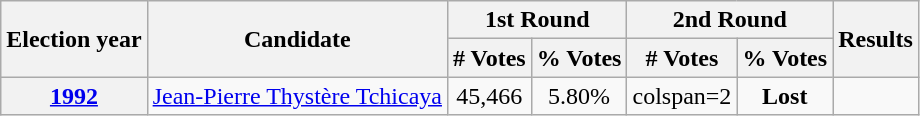<table class="wikitable" style="text-align:center">
<tr>
<th rowspan=2>Election year</th>
<th rowspan=2>Candidate</th>
<th colspan=2>1st Round</th>
<th colspan=2>2nd Round</th>
<th rowspan=2>Results</th>
</tr>
<tr>
<th># Votes</th>
<th>% Votes</th>
<th># Votes</th>
<th>% Votes</th>
</tr>
<tr>
<th><a href='#'>1992</a></th>
<td><a href='#'>Jean-Pierre Thystère Tchicaya</a></td>
<td>45,466</td>
<td>5.80%</td>
<td>colspan=2 </td>
<td><strong>Lost</strong> </td>
</tr>
</table>
